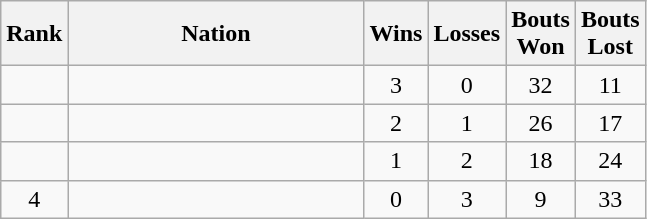<table class="wikitable" style="text-align:center">
<tr>
<th width="20">Rank</th>
<th width="190">Nation</th>
<th width="20">Wins</th>
<th width="20">Losses</th>
<th width="20">Bouts Won</th>
<th width="20">Bouts Lost</th>
</tr>
<tr>
<td></td>
<td align=left></td>
<td>3</td>
<td>0</td>
<td>32</td>
<td>11</td>
</tr>
<tr>
<td></td>
<td align=left></td>
<td>2</td>
<td>1</td>
<td>26</td>
<td>17</td>
</tr>
<tr>
<td></td>
<td align=left></td>
<td>1</td>
<td>2</td>
<td>18</td>
<td>24</td>
</tr>
<tr>
<td>4</td>
<td align=left></td>
<td>0</td>
<td>3</td>
<td>9</td>
<td>33</td>
</tr>
</table>
